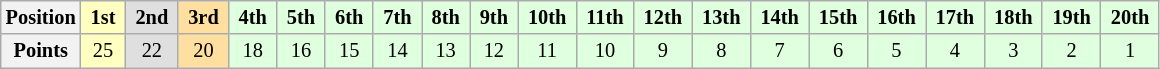<table class="wikitable" style="font-size:85%; text-align:center">
<tr>
<th>Position</th>
<td style="background:#ffffbf;"> <strong>1st</strong> </td>
<td style="background:#dfdfdf;"> <strong>2nd</strong> </td>
<td style="background:#ffdf9f;"> <strong>3rd</strong> </td>
<td style="background:#dfffdf;"> <strong>4th</strong> </td>
<td style="background:#dfffdf;"> <strong>5th</strong> </td>
<td style="background:#dfffdf;"> <strong>6th</strong> </td>
<td style="background:#dfffdf;"> <strong>7th</strong> </td>
<td style="background:#dfffdf;"> <strong>8th</strong> </td>
<td style="background:#dfffdf;"> <strong>9th</strong> </td>
<td style="background:#dfffdf;"> <strong>10th</strong> </td>
<td style="background:#dfffdf;"> <strong>11th</strong> </td>
<td style="background:#dfffdf;"> <strong>12th</strong> </td>
<td style="background:#dfffdf;"> <strong>13th</strong> </td>
<td style="background:#dfffdf;"> <strong>14th</strong> </td>
<td style="background:#dfffdf;"> <strong>15th</strong> </td>
<td style="background:#dfffdf;"> <strong>16th</strong> </td>
<td style="background:#dfffdf;"> <strong>17th</strong> </td>
<td style="background:#dfffdf;"> <strong>18th</strong> </td>
<td style="background:#dfffdf;"> <strong>19th</strong> </td>
<td style="background:#dfffdf;"> <strong>20th</strong> </td>
</tr>
<tr>
<th>Points</th>
<td style="background:#ffffbf;">25</td>
<td style="background:#dfdfdf;">22</td>
<td style="background:#ffdf9f;">20</td>
<td style="background:#dfffdf;">18</td>
<td style="background:#dfffdf;">16</td>
<td style="background:#dfffdf;">15</td>
<td style="background:#dfffdf;">14</td>
<td style="background:#dfffdf;">13</td>
<td style="background:#dfffdf;">12</td>
<td style="background:#dfffdf;">11</td>
<td style="background:#dfffdf;">10</td>
<td style="background:#dfffdf;">9</td>
<td style="background:#dfffdf;">8</td>
<td style="background:#dfffdf;">7</td>
<td style="background:#dfffdf;">6</td>
<td style="background:#dfffdf;">5</td>
<td style="background:#dfffdf;">4</td>
<td style="background:#dfffdf;">3</td>
<td style="background:#dfffdf;">2</td>
<td style="background:#dfffdf;">1</td>
</tr>
</table>
